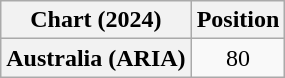<table class="wikitable sortable plainrowheaders" style="text-align:center">
<tr>
<th scope="col">Chart (2024)</th>
<th scope="col">Position</th>
</tr>
<tr>
<th scope="row">Australia (ARIA)</th>
<td>80</td>
</tr>
</table>
